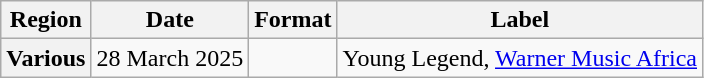<table class="wikitable plainrowheaders">
<tr>
<th scope="col">Region</th>
<th scope="col">Date</th>
<th scope="col">Format</th>
<th scope="col">Label</th>
</tr>
<tr>
<th scope="row">Various</th>
<td>28 March 2025</td>
<td></td>
<td>Young Legend, <a href='#'>Warner Music Africa</a></td>
</tr>
</table>
